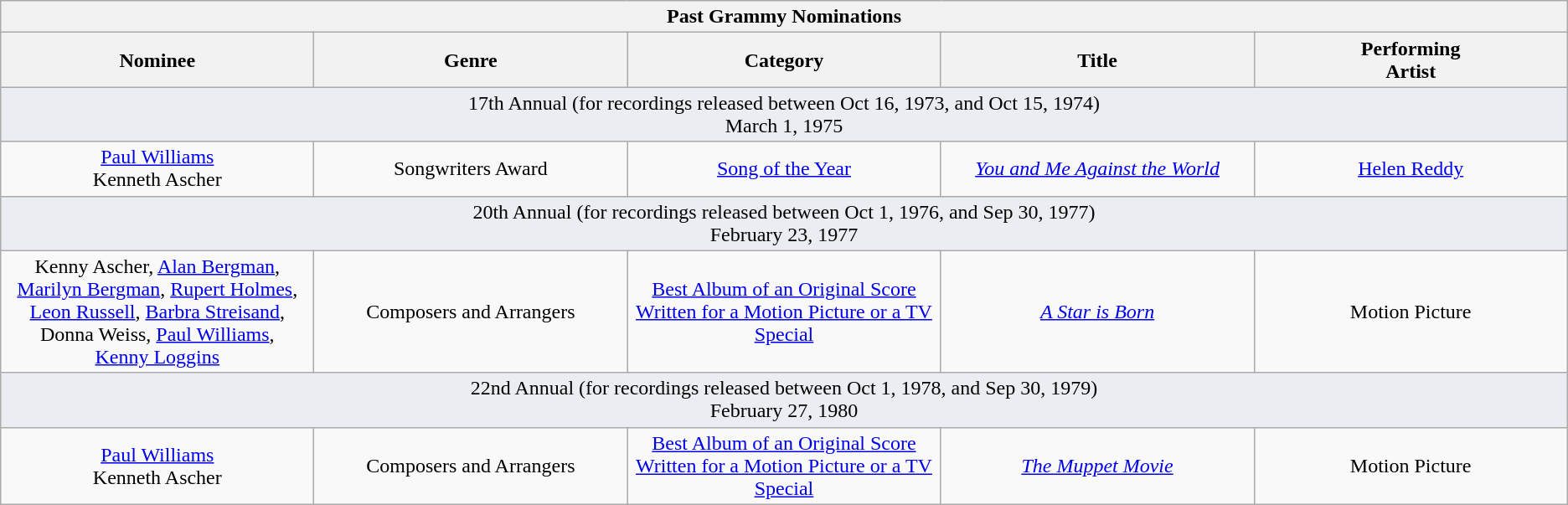<table class="wikitable" style="text-align:center">
<tr>
<th colspan=5>Past Grammy Nominations</th>
</tr>
<tr>
<th style="width:20%">Nominee</th>
<th style="width:20%">Genre</th>
<th style="width:20%">Category</th>
<th style="width:20%">Title</th>
<th style="width:20%">Performing<br>Artist</th>
</tr>
<tr>
<td colspan=5 style="background:#EAEEF2;">17th Annual (for recordings released between Oct 16, 1973, and Oct 15, 1974)<br>March 1, 1975</td>
</tr>
<tr>
<td><a href='#'>Paul Williams</a><br>Kenneth Ascher</td>
<td>Songwriters Award</td>
<td><a href='#'>Song of the Year</a></td>
<td><em><a href='#'>You and Me Against the World</a></em></td>
<td><a href='#'>Helen Reddy</a></td>
</tr>
<tr>
<td colspan=5 style="background:#EAEEF2;">20th Annual (for recordings released between Oct 1, 1976, and Sep 30, 1977)<br>February 23, 1977</td>
</tr>
<tr>
<td>Kenny Ascher, <a href='#'>Alan Bergman</a>,<br><a href='#'>Marilyn Bergman</a>, <a href='#'>Rupert Holmes</a>,<br><a href='#'>Leon Russell</a>, <a href='#'>Barbra Streisand</a>,<br>Donna Weiss, <a href='#'>Paul Williams</a>,<br><a href='#'>Kenny Loggins</a></td>
<td>Composers and Arrangers</td>
<td><a href='#'>Best Album of an Original Score</a><br><a href='#'>Written for a Motion Picture or a TV Special</a></td>
<td><em><a href='#'>A Star is Born</a></em></td>
<td>Motion Picture</td>
</tr>
<tr>
<td colspan=5 style="background:#EAEEF2;">22nd Annual (for recordings released between Oct 1, 1978, and Sep 30, 1979)<br>February 27, 1980</td>
</tr>
<tr>
<td><a href='#'>Paul Williams</a><br>Kenneth Ascher</td>
<td>Composers and Arrangers</td>
<td><a href='#'>Best Album of an Original Score</a><br><a href='#'>Written for a Motion Picture or a TV Special</a></td>
<td><em><a href='#'>The Muppet Movie</a></em></td>
<td>Motion Picture</td>
</tr>
</table>
